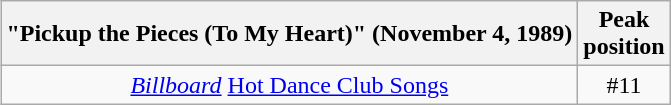<table class="wikitable plainrowheaders" align = right style= "text-align: center;">
<tr>
<th>"Pickup the Pieces (To My Heart)" (November 4, 1989)</th>
<th>Peak<br>position</th>
</tr>
<tr>
<td><a href='#'><em>Billboard</em></a> <a href='#'>Hot Dance Club Songs</a></td>
<td>#11</td>
</tr>
</table>
